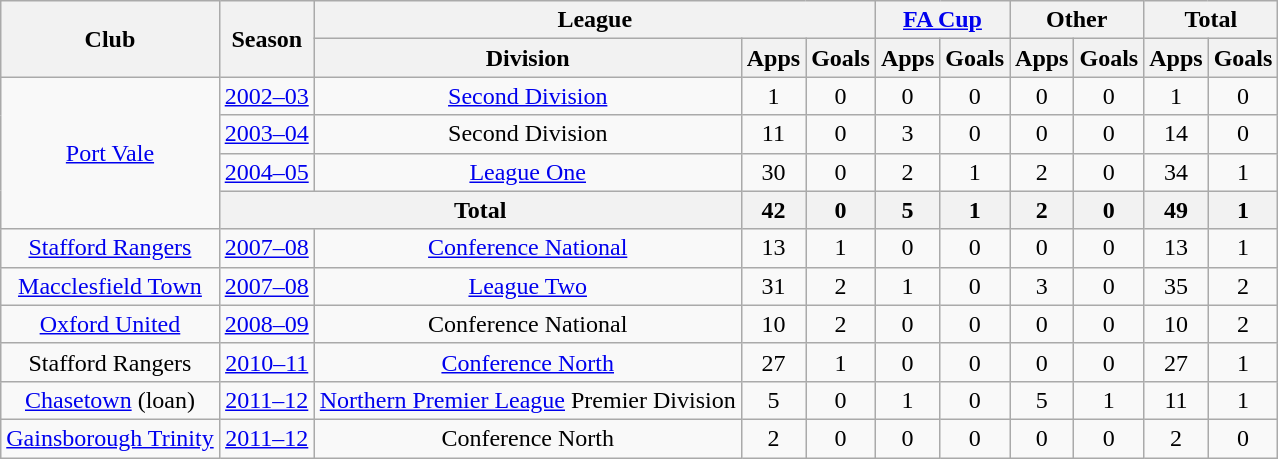<table class="wikitable" style="text-align:center">
<tr>
<th rowspan="2">Club</th>
<th rowspan="2">Season</th>
<th colspan="3">League</th>
<th colspan="2"><a href='#'>FA Cup</a></th>
<th colspan="2">Other</th>
<th colspan="2">Total</th>
</tr>
<tr>
<th>Division</th>
<th>Apps</th>
<th>Goals</th>
<th>Apps</th>
<th>Goals</th>
<th>Apps</th>
<th>Goals</th>
<th>Apps</th>
<th>Goals</th>
</tr>
<tr>
<td rowspan="4"><a href='#'>Port Vale</a></td>
<td><a href='#'>2002–03</a></td>
<td><a href='#'>Second Division</a></td>
<td>1</td>
<td>0</td>
<td>0</td>
<td>0</td>
<td>0</td>
<td>0</td>
<td>1</td>
<td>0</td>
</tr>
<tr>
<td><a href='#'>2003–04</a></td>
<td>Second Division</td>
<td>11</td>
<td>0</td>
<td>3</td>
<td>0</td>
<td>0</td>
<td>0</td>
<td>14</td>
<td>0</td>
</tr>
<tr>
<td><a href='#'>2004–05</a></td>
<td><a href='#'>League One</a></td>
<td>30</td>
<td>0</td>
<td>2</td>
<td>1</td>
<td>2</td>
<td>0</td>
<td>34</td>
<td>1</td>
</tr>
<tr>
<th colspan="2">Total</th>
<th>42</th>
<th>0</th>
<th>5</th>
<th>1</th>
<th>2</th>
<th>0</th>
<th>49</th>
<th>1</th>
</tr>
<tr>
<td><a href='#'>Stafford Rangers</a></td>
<td><a href='#'>2007–08</a></td>
<td><a href='#'>Conference National</a></td>
<td>13</td>
<td>1</td>
<td>0</td>
<td>0</td>
<td>0</td>
<td>0</td>
<td>13</td>
<td>1</td>
</tr>
<tr>
<td><a href='#'>Macclesfield Town</a></td>
<td><a href='#'>2007–08</a></td>
<td><a href='#'>League Two</a></td>
<td>31</td>
<td>2</td>
<td>1</td>
<td>0</td>
<td>3</td>
<td>0</td>
<td>35</td>
<td>2</td>
</tr>
<tr>
<td><a href='#'>Oxford United</a></td>
<td><a href='#'>2008–09</a></td>
<td>Conference National</td>
<td>10</td>
<td>2</td>
<td>0</td>
<td>0</td>
<td>0</td>
<td>0</td>
<td>10</td>
<td>2</td>
</tr>
<tr>
<td>Stafford Rangers</td>
<td><a href='#'>2010–11</a></td>
<td><a href='#'>Conference North</a></td>
<td>27</td>
<td>1</td>
<td>0</td>
<td>0</td>
<td>0</td>
<td>0</td>
<td>27</td>
<td>1</td>
</tr>
<tr>
<td><a href='#'>Chasetown</a> (loan)</td>
<td><a href='#'>2011–12</a></td>
<td><a href='#'>Northern Premier League</a> Premier Division</td>
<td>5</td>
<td>0</td>
<td>1</td>
<td>0</td>
<td>5</td>
<td>1</td>
<td>11</td>
<td>1</td>
</tr>
<tr>
<td><a href='#'>Gainsborough Trinity</a></td>
<td><a href='#'>2011–12</a></td>
<td>Conference North</td>
<td>2</td>
<td>0</td>
<td>0</td>
<td>0</td>
<td>0</td>
<td>0</td>
<td>2</td>
<td>0</td>
</tr>
</table>
